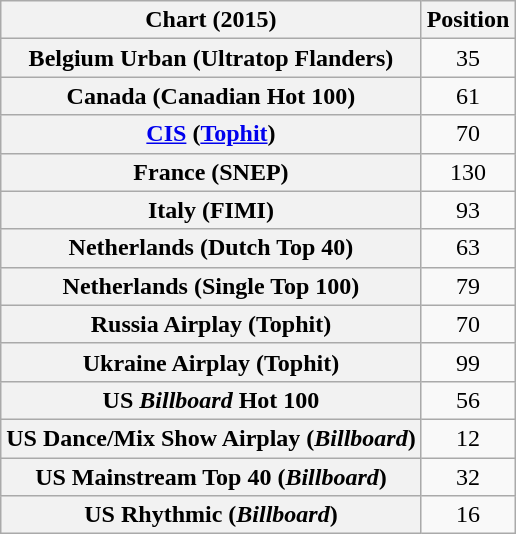<table class="wikitable sortable plainrowheaders" style="text-align:center">
<tr>
<th scope="col">Chart (2015)</th>
<th scope="col">Position</th>
</tr>
<tr>
<th scope="row">Belgium Urban (Ultratop Flanders)</th>
<td>35</td>
</tr>
<tr>
<th scope="row">Canada (Canadian Hot 100)</th>
<td>61</td>
</tr>
<tr>
<th scope="row"><a href='#'>CIS</a> (<a href='#'>Tophit</a>)</th>
<td style="text-align:center;">70</td>
</tr>
<tr>
<th scope="row">France (SNEP)</th>
<td>130</td>
</tr>
<tr>
<th scope="row">Italy (FIMI)</th>
<td>93</td>
</tr>
<tr>
<th scope="row">Netherlands (Dutch Top 40)</th>
<td>63</td>
</tr>
<tr>
<th scope="row">Netherlands (Single Top 100)</th>
<td>79</td>
</tr>
<tr>
<th scope="row">Russia Airplay (Tophit)</th>
<td style="text-align:center;">70</td>
</tr>
<tr>
<th scope="row">Ukraine Airplay (Tophit)</th>
<td style="text-align:center;">99</td>
</tr>
<tr>
<th scope="row">US <em>Billboard</em> Hot 100</th>
<td>56</td>
</tr>
<tr>
<th scope="row">US Dance/Mix Show Airplay (<em>Billboard</em>)</th>
<td>12</td>
</tr>
<tr>
<th scope="row">US Mainstream Top 40 (<em>Billboard</em>)</th>
<td>32</td>
</tr>
<tr>
<th scope="row">US Rhythmic (<em>Billboard</em>)</th>
<td>16</td>
</tr>
</table>
